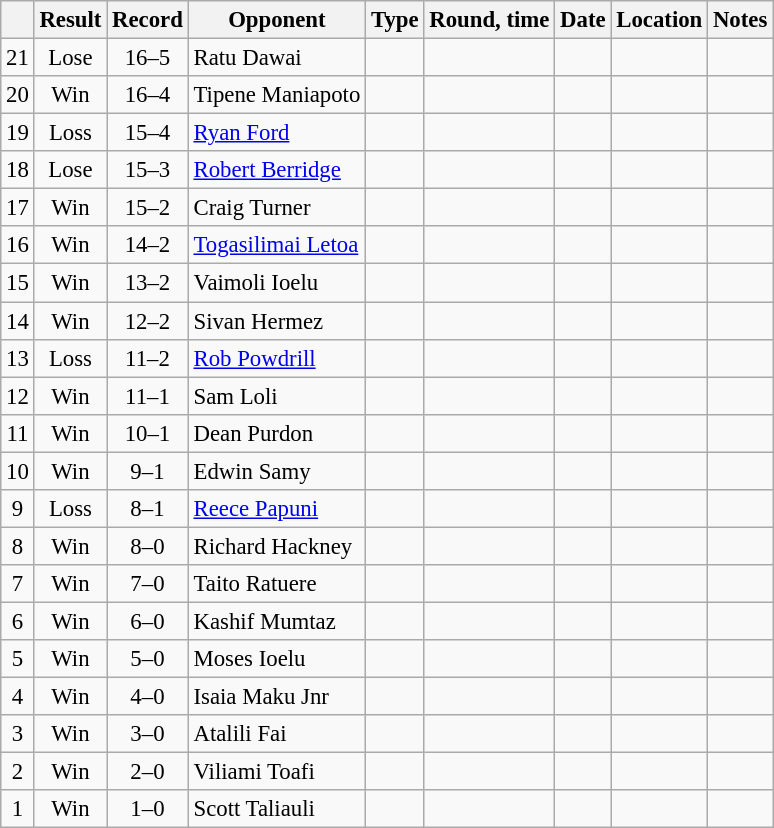<table class="wikitable" style="text-align:center; font-size:95%">
<tr>
<th></th>
<th>Result</th>
<th>Record</th>
<th>Opponent</th>
<th>Type</th>
<th>Round, time</th>
<th>Date</th>
<th>Location</th>
<th>Notes</th>
</tr>
<tr align=center>
<td>21</td>
<td>Lose</td>
<td>16–5</td>
<td align=left> Ratu Dawai</td>
<td></td>
<td></td>
<td></td>
<td align=left></td>
<td align=left></td>
</tr>
<tr align=center>
<td>20</td>
<td>Win</td>
<td>16–4</td>
<td align=left> Tipene Maniapoto</td>
<td></td>
<td></td>
<td></td>
<td align=left></td>
<td align=left></td>
</tr>
<tr align=center>
<td>19</td>
<td>Loss</td>
<td>15–4</td>
<td align=left> <a href='#'>Ryan Ford</a></td>
<td></td>
<td></td>
<td></td>
<td align=left></td>
<td align=left></td>
</tr>
<tr align=center>
<td>18</td>
<td>Lose</td>
<td>15–3</td>
<td align=left> <a href='#'>Robert Berridge</a></td>
<td></td>
<td></td>
<td></td>
<td align=left></td>
<td align=left></td>
</tr>
<tr align=center>
<td>17</td>
<td>Win</td>
<td>15–2</td>
<td align=left> Craig Turner</td>
<td></td>
<td></td>
<td></td>
<td align=left></td>
<td align=left></td>
</tr>
<tr align=center>
<td>16</td>
<td>Win</td>
<td>14–2</td>
<td align=left> <a href='#'>Togasilimai Letoa</a></td>
<td></td>
<td></td>
<td></td>
<td align=left></td>
<td align=left></td>
</tr>
<tr align=center>
<td>15</td>
<td>Win</td>
<td>13–2</td>
<td align=left> Vaimoli Ioelu</td>
<td></td>
<td></td>
<td></td>
<td align=left></td>
<td align=left></td>
</tr>
<tr align=center>
<td>14</td>
<td>Win</td>
<td>12–2</td>
<td align=left> Sivan Hermez</td>
<td></td>
<td></td>
<td></td>
<td align=left></td>
<td align=left></td>
</tr>
<tr align=center>
<td>13</td>
<td>Loss</td>
<td>11–2</td>
<td align=left> <a href='#'>Rob Powdrill</a></td>
<td></td>
<td></td>
<td></td>
<td align=left></td>
<td align=left></td>
</tr>
<tr align=center>
<td>12</td>
<td>Win</td>
<td>11–1</td>
<td align=left> Sam Loli</td>
<td></td>
<td></td>
<td></td>
<td align=left></td>
<td align=left></td>
</tr>
<tr align=center>
<td>11</td>
<td>Win</td>
<td>10–1</td>
<td align=left> Dean Purdon</td>
<td></td>
<td></td>
<td></td>
<td align=left></td>
<td align=left></td>
</tr>
<tr align=center>
<td>10</td>
<td>Win</td>
<td>9–1</td>
<td align=left> Edwin Samy</td>
<td></td>
<td></td>
<td></td>
<td align=left></td>
<td align=left></td>
</tr>
<tr align=center>
<td>9</td>
<td>Loss</td>
<td>8–1</td>
<td align=left> <a href='#'>Reece Papuni</a></td>
<td></td>
<td></td>
<td></td>
<td align=left></td>
<td align=left></td>
</tr>
<tr align=center>
<td>8</td>
<td>Win</td>
<td>8–0</td>
<td align=left> Richard Hackney</td>
<td></td>
<td></td>
<td></td>
<td align=left></td>
<td align=left></td>
</tr>
<tr align=center>
<td>7</td>
<td>Win</td>
<td>7–0</td>
<td align=left> Taito Ratuere</td>
<td></td>
<td></td>
<td></td>
<td align=left></td>
<td align=left></td>
</tr>
<tr align=center>
<td>6</td>
<td>Win</td>
<td>6–0</td>
<td align=left> Kashif Mumtaz</td>
<td></td>
<td></td>
<td></td>
<td align=left></td>
<td align=left></td>
</tr>
<tr align=center>
<td>5</td>
<td>Win</td>
<td>5–0</td>
<td align=left> Moses Ioelu</td>
<td></td>
<td></td>
<td></td>
<td align=left></td>
<td align=left></td>
</tr>
<tr align=center>
<td>4</td>
<td>Win</td>
<td>4–0</td>
<td align=left> Isaia Maku Jnr</td>
<td></td>
<td></td>
<td></td>
<td align=left></td>
<td align=left></td>
</tr>
<tr align=center>
<td>3</td>
<td>Win</td>
<td>3–0</td>
<td align=left> Atalili Fai</td>
<td></td>
<td></td>
<td></td>
<td align=left></td>
<td align=left></td>
</tr>
<tr align=center>
<td>2</td>
<td>Win</td>
<td>2–0</td>
<td align=left> Viliami Toafi</td>
<td></td>
<td></td>
<td></td>
<td align=left></td>
<td align=left></td>
</tr>
<tr align=center>
<td>1</td>
<td>Win</td>
<td>1–0</td>
<td align=left> Scott Taliauli</td>
<td></td>
<td></td>
<td></td>
<td align=left></td>
<td align=left></td>
</tr>
</table>
